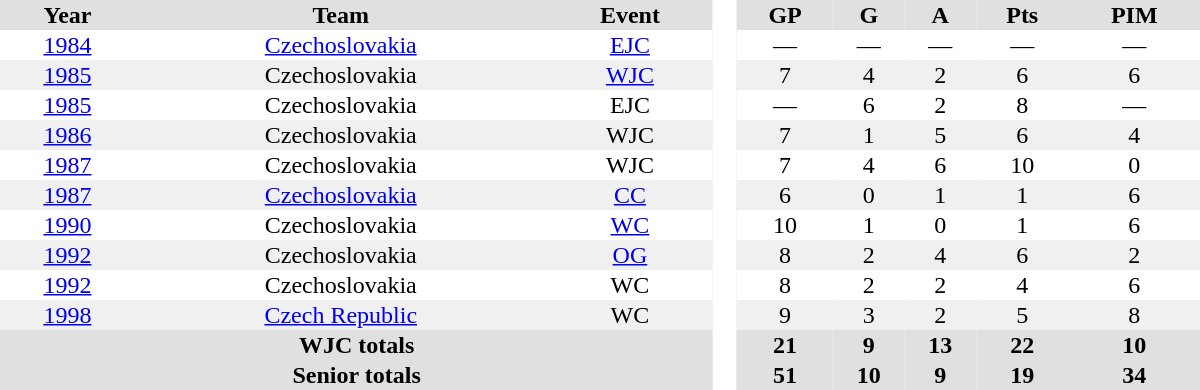<table border="0" cellpadding="1" cellspacing="0" style="text-align:center; width:50em">
<tr align="center" bgcolor="#e0e0e0">
<th>Year</th>
<th>Team</th>
<th>Event</th>
<th rowspan="99" bgcolor="#ffffff"> </th>
<th>GP</th>
<th>G</th>
<th>A</th>
<th>Pts</th>
<th>PIM</th>
</tr>
<tr>
<td><a href='#'>1984</a></td>
<td><a href='#'>Czechoslovakia</a></td>
<td><a href='#'>EJC</a></td>
<td>—</td>
<td>—</td>
<td>—</td>
<td>—</td>
<td>—</td>
</tr>
<tr bgcolor="#f0f0f0">
<td><a href='#'>1985</a></td>
<td>Czechoslovakia</td>
<td><a href='#'>WJC</a></td>
<td>7</td>
<td>4</td>
<td>2</td>
<td>6</td>
<td>6</td>
</tr>
<tr>
<td><a href='#'>1985</a></td>
<td>Czechoslovakia</td>
<td>EJC</td>
<td>—</td>
<td>6</td>
<td>2</td>
<td>8</td>
<td>—</td>
</tr>
<tr bgcolor="#f0f0f0">
<td><a href='#'>1986</a></td>
<td>Czechoslovakia</td>
<td>WJC</td>
<td>7</td>
<td>1</td>
<td>5</td>
<td>6</td>
<td>4</td>
</tr>
<tr>
<td><a href='#'>1987</a></td>
<td>Czechoslovakia</td>
<td>WJC</td>
<td>7</td>
<td>4</td>
<td>6</td>
<td>10</td>
<td>0</td>
</tr>
<tr bgcolor="#f0f0f0">
<td><a href='#'>1987</a></td>
<td><a href='#'>Czechoslovakia</a></td>
<td><a href='#'>CC</a></td>
<td>6</td>
<td>0</td>
<td>1</td>
<td>1</td>
<td>6</td>
</tr>
<tr>
<td><a href='#'>1990</a></td>
<td>Czechoslovakia</td>
<td><a href='#'>WC</a></td>
<td>10</td>
<td>1</td>
<td>0</td>
<td>1</td>
<td>6</td>
</tr>
<tr bgcolor="#f0f0f0">
<td><a href='#'>1992</a></td>
<td>Czechoslovakia</td>
<td><a href='#'>OG</a></td>
<td>8</td>
<td>2</td>
<td>4</td>
<td>6</td>
<td>2</td>
</tr>
<tr>
<td><a href='#'>1992</a></td>
<td>Czechoslovakia</td>
<td>WC</td>
<td>8</td>
<td>2</td>
<td>2</td>
<td>4</td>
<td>6</td>
</tr>
<tr bgcolor="#f0f0f0">
<td><a href='#'>1998</a></td>
<td><a href='#'>Czech Republic</a></td>
<td>WC</td>
<td>9</td>
<td>3</td>
<td>2</td>
<td>5</td>
<td>8</td>
</tr>
<tr bgcolor="#e0e0e0">
<th colspan=3>WJC totals</th>
<th>21</th>
<th>9</th>
<th>13</th>
<th>22</th>
<th>10</th>
</tr>
<tr bgcolor="#e0e0e0">
<th colspan=3>Senior totals</th>
<th>51</th>
<th>10</th>
<th>9</th>
<th>19</th>
<th>34</th>
</tr>
</table>
